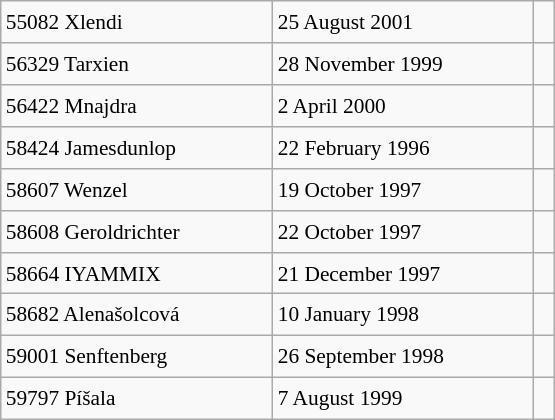<table class="wikitable" style="font-size: 89%; float: left; width: 26em; margin-right: 1em; height: 280px">
<tr>
<td>55082 Xlendi</td>
<td>25 August 2001</td>
<td> </td>
</tr>
<tr>
<td>56329 Tarxien</td>
<td>28 November 1999</td>
<td> </td>
</tr>
<tr>
<td>56422 Mnajdra</td>
<td>2 April 2000</td>
<td> </td>
</tr>
<tr>
<td>58424 Jamesdunlop</td>
<td>22 February 1996</td>
<td> </td>
</tr>
<tr>
<td>58607 Wenzel</td>
<td>19 October 1997</td>
<td> </td>
</tr>
<tr>
<td>58608 Geroldrichter</td>
<td>22 October 1997</td>
<td></td>
</tr>
<tr>
<td>58664 IYAMMIX</td>
<td>21 December 1997</td>
<td> </td>
</tr>
<tr>
<td>58682 Alenašolcová</td>
<td>10 January 1998</td>
<td> </td>
</tr>
<tr>
<td>59001 Senftenberg</td>
<td>26 September 1998</td>
<td> </td>
</tr>
<tr>
<td>59797 Píšala</td>
<td>7 August 1999</td>
<td> </td>
</tr>
</table>
